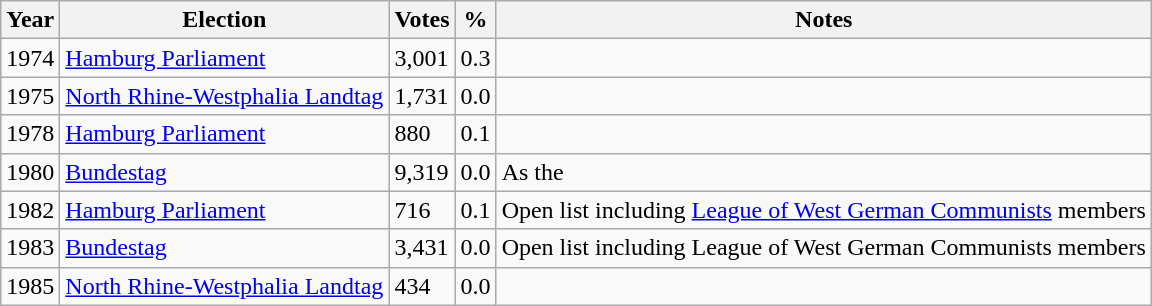<table class="wikitable">
<tr>
<th>Year</th>
<th>Election</th>
<th>Votes</th>
<th>%</th>
<th>Notes</th>
</tr>
<tr>
<td>1974</td>
<td><a href='#'>Hamburg Parliament</a></td>
<td>3,001</td>
<td>0.3</td>
<td></td>
</tr>
<tr>
<td>1975</td>
<td><a href='#'>North Rhine-Westphalia Landtag</a></td>
<td>1,731</td>
<td>0.0</td>
<td></td>
</tr>
<tr>
<td>1978</td>
<td><a href='#'>Hamburg Parliament</a></td>
<td>880</td>
<td>0.1</td>
<td></td>
</tr>
<tr>
<td>1980</td>
<td><a href='#'>Bundestag</a></td>
<td>9,319</td>
<td>0.0</td>
<td>As the </td>
</tr>
<tr>
<td>1982</td>
<td><a href='#'>Hamburg Parliament</a></td>
<td>716</td>
<td>0.1</td>
<td>Open list including <a href='#'>League of West German Communists</a> members</td>
</tr>
<tr>
<td>1983</td>
<td><a href='#'>Bundestag</a></td>
<td>3,431</td>
<td>0.0</td>
<td>Open list including League of West German Communists members</td>
</tr>
<tr>
<td>1985</td>
<td><a href='#'>North Rhine-Westphalia Landtag</a></td>
<td>434</td>
<td>0.0</td>
<td></td>
</tr>
</table>
